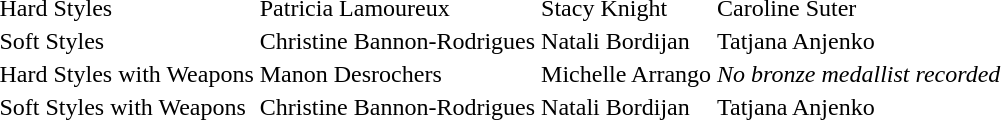<table>
<tr>
<td>Hard Styles</td>
<td>Patricia Lamoureux </td>
<td>Stacy Knight </td>
<td>Caroline Suter </td>
</tr>
<tr>
<td>Soft Styles</td>
<td>Christine Bannon-Rodrigues </td>
<td>Natali Bordijan </td>
<td>Tatjana Anjenko </td>
</tr>
<tr>
<td>Hard Styles with Weapons</td>
<td>Manon Desrochers </td>
<td>Michelle Arrango </td>
<td><em>No bronze medallist recorded</em></td>
</tr>
<tr>
<td>Soft Styles with Weapons</td>
<td>Christine Bannon-Rodrigues </td>
<td>Natali Bordijan </td>
<td>Tatjana Anjenko </td>
</tr>
<tr>
</tr>
</table>
